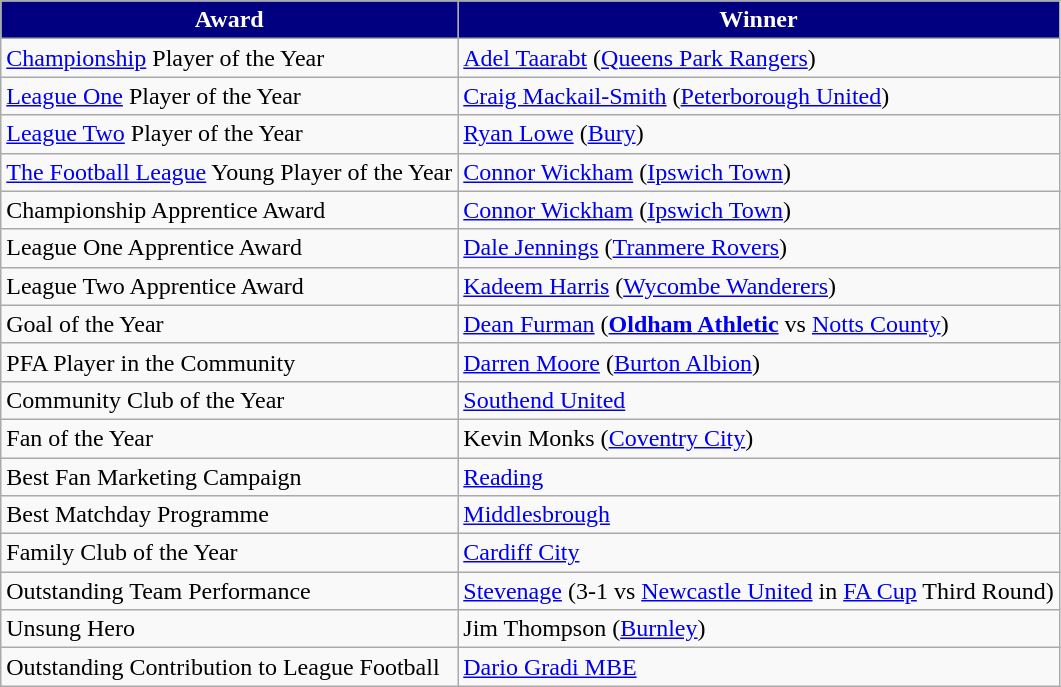<table class="wikitable">
<tr>
<th style="background-color: navy; color: white;">Award</th>
<th style="background-color: navy; color: white;">Winner</th>
</tr>
<tr>
<td><a href='#'>Championship</a> Player of the Year</td>
<td><a href='#'>Adel Taarabt</a> (<a href='#'>Queens Park Rangers</a>)</td>
</tr>
<tr>
<td><a href='#'>League One</a> Player of the Year</td>
<td><a href='#'>Craig Mackail-Smith</a> (<a href='#'>Peterborough United</a>)</td>
</tr>
<tr>
<td><a href='#'>League Two</a> Player of the Year</td>
<td><a href='#'>Ryan Lowe</a> (<a href='#'>Bury</a>)</td>
</tr>
<tr>
<td><a href='#'>The Football League</a> Young Player of the Year</td>
<td><a href='#'>Connor Wickham</a> (<a href='#'>Ipswich Town</a>)</td>
</tr>
<tr>
<td>Championship Apprentice Award</td>
<td><a href='#'>Connor Wickham</a> (<a href='#'>Ipswich Town</a>)</td>
</tr>
<tr>
<td>League One Apprentice Award</td>
<td><a href='#'>Dale Jennings</a> (<a href='#'>Tranmere Rovers</a>)</td>
</tr>
<tr>
<td>League Two Apprentice Award</td>
<td><a href='#'>Kadeem Harris</a> (<a href='#'>Wycombe Wanderers</a>)</td>
</tr>
<tr>
<td>Goal of the Year</td>
<td><a href='#'>Dean Furman</a> (<strong><a href='#'>Oldham Athletic</a></strong> vs <a href='#'>Notts County</a>)</td>
</tr>
<tr>
<td>PFA Player in the Community</td>
<td><a href='#'>Darren Moore</a> (<a href='#'>Burton Albion</a>)</td>
</tr>
<tr>
<td>Community Club of the Year</td>
<td><a href='#'>Southend United</a></td>
</tr>
<tr>
<td>Fan of the Year</td>
<td>Kevin Monks (<a href='#'>Coventry City</a>)</td>
</tr>
<tr>
<td>Best Fan Marketing Campaign</td>
<td><a href='#'>Reading</a></td>
</tr>
<tr>
<td>Best Matchday Programme</td>
<td><a href='#'>Middlesbrough</a></td>
</tr>
<tr>
<td>Family Club of the Year</td>
<td><a href='#'>Cardiff City</a></td>
</tr>
<tr>
<td>Outstanding Team Performance</td>
<td><a href='#'>Stevenage</a> (3-1 vs <a href='#'>Newcastle United</a> in <a href='#'>FA Cup</a> Third Round)</td>
</tr>
<tr>
<td>Unsung Hero</td>
<td>Jim Thompson (<a href='#'>Burnley</a>)</td>
</tr>
<tr>
<td>Outstanding Contribution to League Football</td>
<td><a href='#'>Dario Gradi MBE</a></td>
</tr>
</table>
